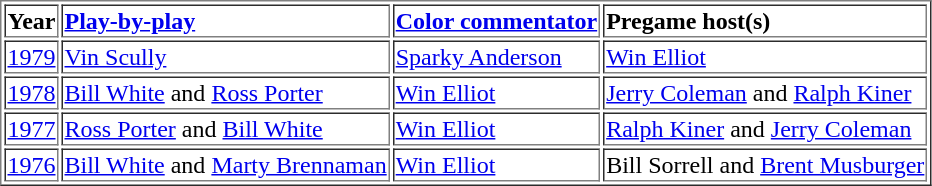<table border="1" cellpadding="1">
<tr>
<td><strong>Year</strong></td>
<td><strong><a href='#'>Play-by-play</a></strong></td>
<td><strong><a href='#'>Color commentator</a></strong></td>
<td><strong>Pregame host(s)</strong></td>
</tr>
<tr>
<td><a href='#'>1979</a></td>
<td><a href='#'>Vin Scully</a></td>
<td><a href='#'>Sparky Anderson</a></td>
<td><a href='#'>Win Elliot</a></td>
</tr>
<tr>
<td><a href='#'>1978</a></td>
<td><a href='#'>Bill White</a> and <a href='#'>Ross Porter</a></td>
<td><a href='#'>Win Elliot</a></td>
<td><a href='#'>Jerry Coleman</a> and <a href='#'>Ralph Kiner</a></td>
</tr>
<tr>
<td><a href='#'>1977</a></td>
<td><a href='#'>Ross Porter</a> and <a href='#'>Bill White</a></td>
<td><a href='#'>Win Elliot</a></td>
<td><a href='#'>Ralph Kiner</a> and <a href='#'>Jerry Coleman</a></td>
</tr>
<tr>
<td><a href='#'>1976</a></td>
<td><a href='#'>Bill White</a> and <a href='#'>Marty Brennaman</a></td>
<td><a href='#'>Win Elliot</a></td>
<td>Bill Sorrell and <a href='#'>Brent Musburger</a></td>
</tr>
</table>
